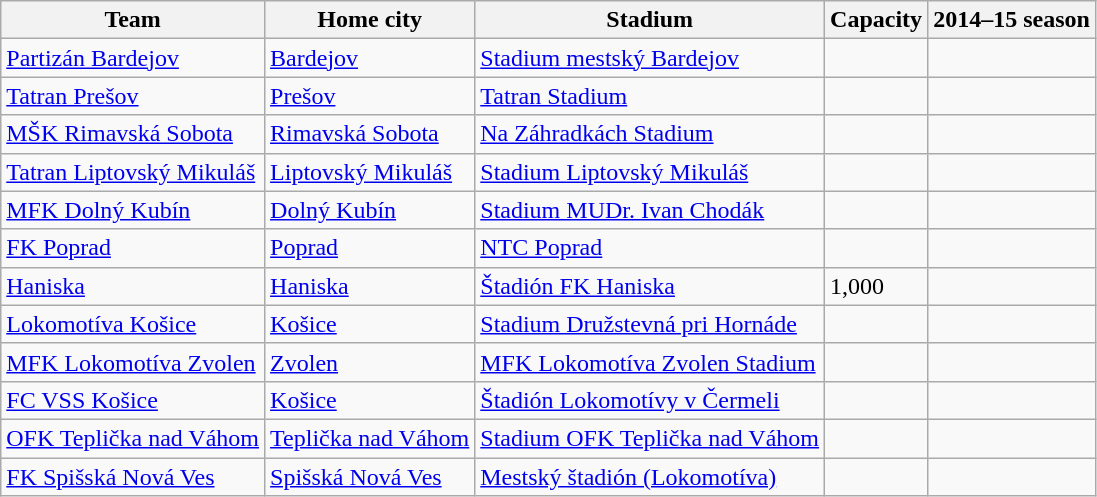<table class="wikitable sortable">
<tr>
<th>Team</th>
<th>Home city</th>
<th>Stadium</th>
<th>Capacity</th>
<th>2014–15 season</th>
</tr>
<tr>
<td><a href='#'>Partizán Bardejov</a></td>
<td><a href='#'>Bardejov</a></td>
<td><a href='#'>Stadium mestský Bardejov</a></td>
<td></td>
<td></td>
</tr>
<tr>
<td><a href='#'>Tatran Prešov</a></td>
<td><a href='#'>Prešov</a></td>
<td><a href='#'>Tatran Stadium</a></td>
<td></td>
<td></td>
</tr>
<tr>
<td><a href='#'>MŠK Rimavská Sobota</a></td>
<td><a href='#'>Rimavská Sobota</a></td>
<td><a href='#'>Na Záhradkách Stadium</a></td>
<td></td>
<td></td>
</tr>
<tr>
<td><a href='#'>Tatran Liptovský Mikuláš</a></td>
<td><a href='#'>Liptovský Mikuláš</a></td>
<td><a href='#'>Stadium Liptovský Mikuláš</a></td>
<td></td>
<td></td>
</tr>
<tr>
<td><a href='#'>MFK Dolný Kubín</a></td>
<td><a href='#'>Dolný Kubín</a></td>
<td><a href='#'>Stadium MUDr. Ivan Chodák</a></td>
<td></td>
<td></td>
</tr>
<tr>
<td><a href='#'>FK Poprad</a></td>
<td><a href='#'>Poprad</a></td>
<td><a href='#'>NTC Poprad</a></td>
<td></td>
<td></td>
</tr>
<tr>
<td><a href='#'>Haniska</a></td>
<td><a href='#'>Haniska</a></td>
<td><a href='#'>Štadión FK Haniska</a></td>
<td>1,000</td>
<td></td>
</tr>
<tr>
<td><a href='#'>Lokomotíva Košice</a></td>
<td><a href='#'>Košice</a></td>
<td><a href='#'>Stadium Družstevná pri Hornáde</a></td>
<td></td>
<td></td>
</tr>
<tr>
<td><a href='#'>MFK Lokomotíva Zvolen</a></td>
<td><a href='#'>Zvolen</a></td>
<td><a href='#'>MFK Lokomotíva Zvolen Stadium</a></td>
<td></td>
<td></td>
</tr>
<tr>
<td><a href='#'>FC VSS Košice</a></td>
<td><a href='#'>Košice</a></td>
<td><a href='#'>Štadión Lokomotívy v Čermeli</a></td>
<td></td>
<td></td>
</tr>
<tr>
<td><a href='#'>OFK Teplička nad Váhom</a></td>
<td><a href='#'>Teplička nad Váhom</a></td>
<td><a href='#'>Stadium OFK Teplička nad Váhom</a></td>
<td></td>
<td></td>
</tr>
<tr>
<td><a href='#'>FK Spišská Nová Ves</a></td>
<td><a href='#'>Spišská Nová Ves</a></td>
<td><a href='#'>Mestský štadión (Lokomotíva)</a></td>
<td></td>
<td></td>
</tr>
</table>
